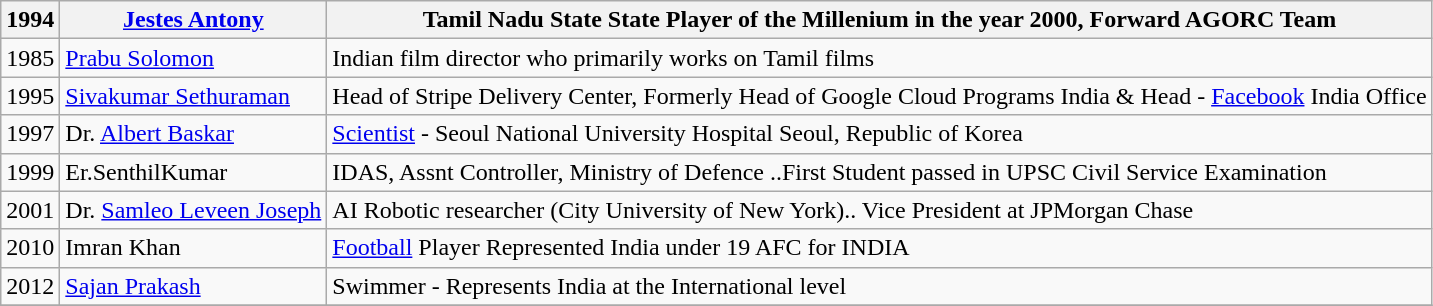<table class="wikitable sortable">
<tr>
<th>1994</th>
<th><a href='#'>Jestes Antony</a></th>
<th>Tamil Nadu State State Player of the Millenium in the year 2000, Forward AGORC Team</th>
</tr>
<tr>
<td>1985</td>
<td><a href='#'>Prabu Solomon</a></td>
<td>Indian film director who primarily works on Tamil films</td>
</tr>
<tr>
<td>1995</td>
<td><a href='#'>Sivakumar Sethuraman</a></td>
<td>Head of Stripe Delivery Center, Formerly Head of Google Cloud Programs India & Head - <a href='#'>Facebook</a> India Office</td>
</tr>
<tr>
<td>1997</td>
<td>Dr. <a href='#'>Albert Baskar</a></td>
<td><a href='#'>Scientist</a> - Seoul National University Hospital Seoul, Republic of Korea</td>
</tr>
<tr>
<td>1999</td>
<td>Er.SenthilKumar</td>
<td>IDAS,  Assnt Controller, Ministry of Defence ..First Student passed in UPSC Civil Service Examination</td>
</tr>
<tr>
<td>2001</td>
<td>Dr. <a href='#'>Samleo Leveen Joseph</a></td>
<td>AI Robotic researcher (City University of New York).. Vice President at JPMorgan Chase</td>
</tr>
<tr>
<td>2010</td>
<td>Imran Khan</td>
<td><a href='#'>Football</a> Player Represented India under 19 AFC for INDIA</td>
</tr>
<tr>
<td>2012</td>
<td><a href='#'>Sajan Prakash</a></td>
<td>Swimmer - Represents India at the International level</td>
</tr>
<tr>
</tr>
</table>
